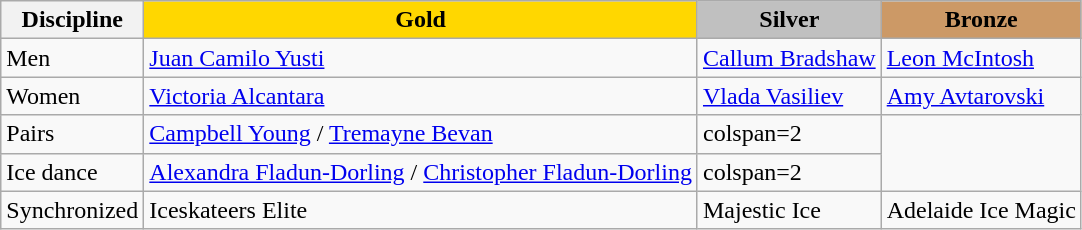<table class="wikitable">
<tr>
<th>Discipline</th>
<td align=center bgcolor=gold><strong>Gold</strong></td>
<td align=center bgcolor=silver><strong>Silver</strong></td>
<td align=center bgcolor=cc9966><strong>Bronze</strong></td>
</tr>
<tr>
<td>Men</td>
<td> <a href='#'>Juan Camilo Yusti</a></td>
<td> <a href='#'>Callum Bradshaw</a></td>
<td> <a href='#'>Leon McIntosh</a></td>
</tr>
<tr>
<td>Women</td>
<td> <a href='#'>Victoria Alcantara</a></td>
<td> <a href='#'>Vlada Vasiliev</a></td>
<td> <a href='#'>Amy Avtarovski</a></td>
</tr>
<tr>
<td>Pairs</td>
<td> <a href='#'>Campbell Young</a> / <a href='#'>Tremayne Bevan</a></td>
<td>colspan=2 </td>
</tr>
<tr>
<td>Ice dance</td>
<td> <a href='#'>Alexandra Fladun-Dorling</a> / <a href='#'>Christopher Fladun-Dorling</a></td>
<td>colspan=2 </td>
</tr>
<tr>
<td>Synchronized</td>
<td> Iceskateers Elite</td>
<td> Majestic Ice</td>
<td> Adelaide Ice Magic</td>
</tr>
</table>
